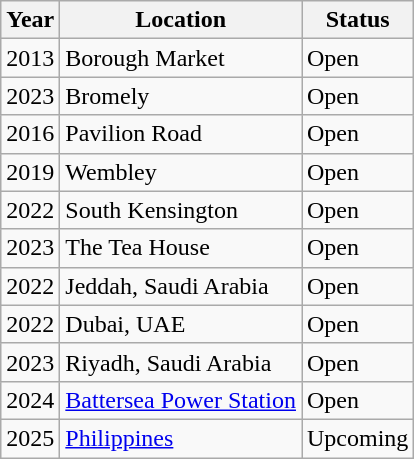<table class="wikitable">
<tr>
<th>Year</th>
<th>Location</th>
<th>Status</th>
</tr>
<tr>
<td>2013</td>
<td>Borough Market</td>
<td>Open</td>
</tr>
<tr>
<td>2023</td>
<td>Bromely</td>
<td>Open</td>
</tr>
<tr>
<td>2016</td>
<td>Pavilion Road</td>
<td>Open</td>
</tr>
<tr>
<td>2019</td>
<td>Wembley</td>
<td>Open</td>
</tr>
<tr>
<td>2022</td>
<td>South Kensington</td>
<td>Open</td>
</tr>
<tr>
<td>2023</td>
<td>The Tea House</td>
<td>Open</td>
</tr>
<tr>
<td>2022</td>
<td>Jeddah, Saudi Arabia</td>
<td>Open</td>
</tr>
<tr>
<td>2022</td>
<td>Dubai, UAE</td>
<td>Open</td>
</tr>
<tr>
<td>2023</td>
<td>Riyadh, Saudi Arabia</td>
<td>Open</td>
</tr>
<tr>
<td>2024</td>
<td><a href='#'>Battersea Power Station</a></td>
<td>Open</td>
</tr>
<tr>
<td>2025</td>
<td><a href='#'>Philippines</a></td>
<td>Upcoming</td>
</tr>
</table>
